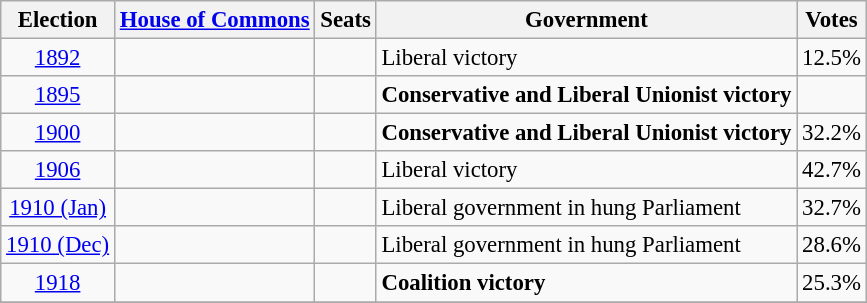<table class="wikitable sortable" style="font-size:95%">
<tr>
<th>Election</th>
<th><a href='#'>House of Commons</a></th>
<th>Seats</th>
<th align=center>Government</th>
<th align=left>Votes</th>
</tr>
<tr>
<td align=center><a href='#'>1892</a></td>
<td align=center></td>
<td align=ledt></td>
<td align=left>Liberal victory</td>
<td align=left>12.5%</td>
</tr>
<tr>
<td align=center><a href='#'>1895</a></td>
<td align=center></td>
<td align=left></td>
<td align=left><strong>Conservative and Liberal Unionist victory</strong></td>
<td></td>
</tr>
<tr>
<td align=center><a href='#'>1900</a></td>
<td align=center></td>
<td align=left></td>
<td align=left><strong>Conservative and Liberal Unionist victory</strong></td>
<td align=left>32.2%</td>
</tr>
<tr>
<td align=center><a href='#'>1906</a></td>
<td align=center></td>
<td align=left></td>
<td align=left>Liberal victory</td>
<td align=left>42.7%</td>
</tr>
<tr>
<td align=center><a href='#'>1910 (Jan)</a></td>
<td align=center></td>
<td align=left></td>
<td align=left>Liberal government in hung Parliament</td>
<td align=left>32.7%</td>
</tr>
<tr>
<td align=center><a href='#'>1910 (Dec)</a></td>
<td align=center></td>
<td align=left></td>
<td align=left>Liberal government in hung Parliament</td>
<td align=left>28.6%</td>
</tr>
<tr>
<td align=center><a href='#'>1918</a></td>
<td align=center></td>
<td align=left></td>
<td align=left><strong>Coalition victory</strong></td>
<td align=left>25.3%</td>
</tr>
<tr>
</tr>
</table>
